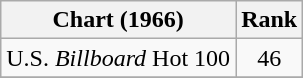<table class="wikitable">
<tr>
<th>Chart (1966)</th>
<th>Rank</th>
</tr>
<tr>
<td>U.S. <em>Billboard</em> Hot 100</td>
<td style="text-align:center;">46</td>
</tr>
<tr>
</tr>
</table>
